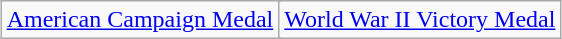<table class="wikitable" style="margin:1em auto; text-align:center;">
<tr>
<td colspan=2><a href='#'>American Campaign Medal</a></td>
<td colspan=2><a href='#'>World War II Victory Medal</a></td>
</tr>
</table>
